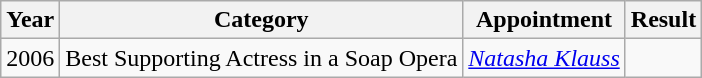<table class="wikitable">
<tr>
<th>Year</th>
<th>Category</th>
<th>Appointment</th>
<th>Result</th>
</tr>
<tr>
<td>2006</td>
<td>Best Supporting Actress in a Soap Opera</td>
<td><em><a href='#'>Natasha Klauss</a></em></td>
<td></td>
</tr>
</table>
